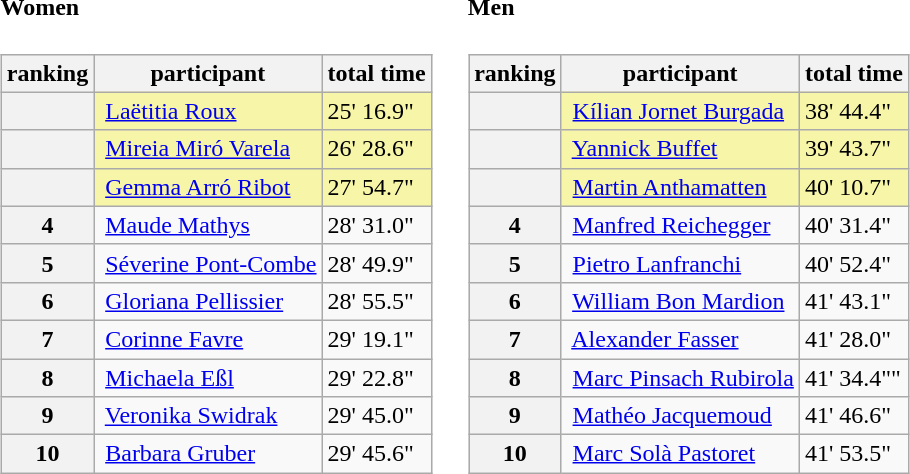<table>
<tr>
<td><br><h4>Women</h4><table class="wikitable">
<tr>
<th>ranking</th>
<th>participant</th>
<th>total time</th>
</tr>
<tr>
<th bgcolor="gold"></th>
<td bgcolor="#F7F6A8"> <a href='#'>Laëtitia Roux</a></td>
<td bgcolor="#F7F6A8">25' 16.9"</td>
</tr>
<tr>
<th bgcolor="silver"></th>
<td bgcolor="#F7F6A8"> <a href='#'>Mireia Miró Varela</a></td>
<td bgcolor="#F7F6A8">26' 28.6"</td>
</tr>
<tr>
<th bgcolor="#cc9966"></th>
<td bgcolor="#F7F6A8"> <a href='#'>Gemma Arró Ribot</a></td>
<td bgcolor="#F7F6A8">27' 54.7"</td>
</tr>
<tr>
<th>4</th>
<td> <a href='#'>Maude Mathys</a></td>
<td>28' 31.0"</td>
</tr>
<tr>
<th>5</th>
<td> <a href='#'>Séverine Pont-Combe</a></td>
<td>28' 49.9"</td>
</tr>
<tr>
<th>6</th>
<td> <a href='#'>Gloriana Pellissier</a></td>
<td>28' 55.5"</td>
</tr>
<tr>
<th>7</th>
<td> <a href='#'>Corinne Favre</a></td>
<td>29' 19.1"</td>
</tr>
<tr>
<th>8</th>
<td> <a href='#'>Michaela Eßl</a></td>
<td>29' 22.8"</td>
</tr>
<tr>
<th>9</th>
<td> <a href='#'>Veronika Swidrak</a></td>
<td>29' 45.0"</td>
</tr>
<tr>
<th>10</th>
<td> <a href='#'>Barbara Gruber</a></td>
<td>29' 45.6"</td>
</tr>
</table>
</td>
<td></td>
<td><br><h4>Men</h4><table class="wikitable">
<tr>
<th>ranking</th>
<th>participant</th>
<th>total time</th>
</tr>
<tr>
<th bgcolor="gold"></th>
<td bgcolor="#F7F6A8"> <a href='#'>Kílian Jornet Burgada</a></td>
<td bgcolor="#F7F6A8">38' 44.4"</td>
</tr>
<tr>
<th bgcolor="silver"></th>
<td bgcolor="#F7F6A8"> <a href='#'>Yannick Buffet</a></td>
<td bgcolor="#F7F6A8">39' 43.7"</td>
</tr>
<tr>
<th bgcolor="#cc9966"></th>
<td bgcolor="#F7F6A8"> <a href='#'>Martin Anthamatten</a></td>
<td bgcolor="#F7F6A8">40' 10.7"</td>
</tr>
<tr>
<th>4</th>
<td> <a href='#'>Manfred Reichegger</a></td>
<td>40' 31.4"</td>
</tr>
<tr>
<th>5</th>
<td> <a href='#'>Pietro Lanfranchi</a></td>
<td>40' 52.4"</td>
</tr>
<tr>
<th>6</th>
<td> <a href='#'>William Bon Mardion</a></td>
<td>41' 43.1"</td>
</tr>
<tr>
<th>7</th>
<td> <a href='#'>Alexander Fasser</a></td>
<td>41' 28.0"</td>
</tr>
<tr>
<th>8</th>
<td> <a href='#'>Marc Pinsach Rubirola</a></td>
<td>41' 34.4""</td>
</tr>
<tr>
<th>9</th>
<td> <a href='#'>Mathéo Jacquemoud</a></td>
<td>41' 46.6"</td>
</tr>
<tr>
<th>10</th>
<td> <a href='#'>Marc Solà Pastoret</a></td>
<td>41' 53.5"</td>
</tr>
</table>
</td>
</tr>
</table>
